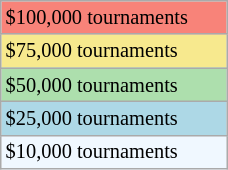<table class="wikitable"  style="font-size:85%; width:12%;">
<tr style="background:#f88379;">
<td>$100,000 tournaments</td>
</tr>
<tr style="background:#f7e98e;">
<td>$75,000 tournaments</td>
</tr>
<tr style="background:#addfad;">
<td>$50,000 tournaments</td>
</tr>
<tr style="background:lightblue;">
<td>$25,000 tournaments</td>
</tr>
<tr style="background:#f0f8ff;">
<td>$10,000 tournaments</td>
</tr>
</table>
